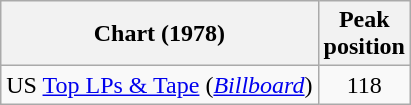<table class="wikitable">
<tr>
<th>Chart (1978)</th>
<th>Peak<br> position</th>
</tr>
<tr>
<td>US <a href='#'>Top LPs & Tape</a> (<em><a href='#'>Billboard</a></em>)</td>
<td align="center">118</td>
</tr>
</table>
